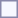<table style="border:1px solid #8888aa; background-color:#f7f8ff; padding:5px; font-size:95%; margin: 0px 12px 12px 0px;">
</table>
